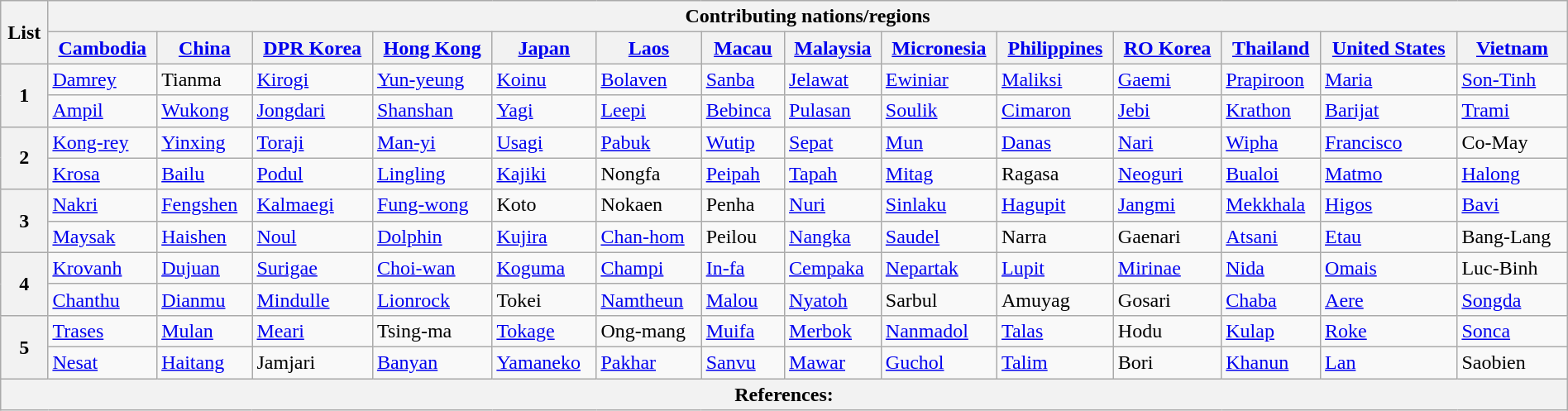<table class="wikitable" style="width:100%">
<tr>
<th scope="col" rowspan=2>List</th>
<th scope="col" colspan=14>Contributing nations/regions</th>
</tr>
<tr>
<th scope="col"><a href='#'>Cambodia</a></th>
<th scope="col"><a href='#'>China</a></th>
<th scope="col"><a href='#'>DPR Korea</a></th>
<th scope="col"><a href='#'>Hong Kong</a></th>
<th scope="col"><a href='#'>Japan</a></th>
<th scope="col"><a href='#'>Laos</a></th>
<th scope="col"><a href='#'>Macau</a></th>
<th scope="col"><a href='#'>Malaysia</a></th>
<th scope="col"><a href='#'>Micronesia</a></th>
<th scope="col"><a href='#'>Philippines</a></th>
<th scope="col"><a href='#'>RO Korea</a></th>
<th scope="col"><a href='#'>Thailand</a></th>
<th scope="col"><a href='#'>United States</a></th>
<th scope="col"><a href='#'>Vietnam</a></th>
</tr>
<tr>
<th scope="row" rowspan=2>1</th>
<td><a href='#'>Damrey</a></td>
<td>Tianma</td>
<td><a href='#'>Kirogi</a></td>
<td><a href='#'>Yun-yeung</a></td>
<td><a href='#'>Koinu</a></td>
<td><a href='#'>Bolaven</a></td>
<td><a href='#'>Sanba</a></td>
<td><a href='#'>Jelawat</a></td>
<td><a href='#'>Ewiniar</a></td>
<td><a href='#'>Maliksi</a></td>
<td><a href='#'>Gaemi</a></td>
<td><a href='#'>Prapiroon</a></td>
<td><a href='#'>Maria</a></td>
<td><a href='#'>Son-Tinh</a></td>
</tr>
<tr>
<td><a href='#'>Ampil</a></td>
<td><a href='#'>Wukong</a></td>
<td><a href='#'>Jongdari</a></td>
<td><a href='#'>Shanshan</a></td>
<td><a href='#'>Yagi</a></td>
<td><a href='#'>Leepi</a></td>
<td><a href='#'>Bebinca</a></td>
<td><a href='#'>Pulasan</a></td>
<td><a href='#'>Soulik</a></td>
<td><a href='#'>Cimaron</a></td>
<td><a href='#'>Jebi</a></td>
<td><a href='#'>Krathon</a></td>
<td><a href='#'>Barijat</a></td>
<td><a href='#'>Trami</a></td>
</tr>
<tr>
<th scope="row" rowspan=2>2</th>
<td><a href='#'>Kong-rey</a></td>
<td><a href='#'>Yinxing</a></td>
<td><a href='#'>Toraji</a></td>
<td><a href='#'>Man-yi</a></td>
<td><a href='#'>Usagi</a></td>
<td><a href='#'>Pabuk</a></td>
<td><a href='#'>Wutip</a></td>
<td><a href='#'>Sepat</a></td>
<td><a href='#'>Mun</a></td>
<td><a href='#'>Danas</a></td>
<td><a href='#'>Nari</a></td>
<td><a href='#'>Wipha</a></td>
<td><a href='#'>Francisco</a></td>
<td>Co-May</td>
</tr>
<tr>
<td><a href='#'>Krosa</a></td>
<td><a href='#'>Bailu</a></td>
<td><a href='#'>Podul</a></td>
<td><a href='#'>Lingling</a></td>
<td><a href='#'>Kajiki</a></td>
<td>Nongfa</td>
<td><a href='#'>Peipah</a></td>
<td><a href='#'>Tapah</a></td>
<td><a href='#'>Mitag</a></td>
<td>Ragasa</td>
<td><a href='#'>Neoguri</a></td>
<td><a href='#'>Bualoi</a></td>
<td><a href='#'>Matmo</a></td>
<td><a href='#'>Halong</a></td>
</tr>
<tr>
<th scope="row" rowspan=2>3</th>
<td><a href='#'>Nakri</a></td>
<td><a href='#'>Fengshen</a></td>
<td><a href='#'>Kalmaegi</a></td>
<td><a href='#'>Fung-wong</a></td>
<td>Koto</td>
<td>Nokaen</td>
<td>Penha</td>
<td><a href='#'>Nuri</a></td>
<td><a href='#'>Sinlaku</a></td>
<td><a href='#'>Hagupit</a></td>
<td><a href='#'>Jangmi</a></td>
<td><a href='#'>Mekkhala</a></td>
<td><a href='#'>Higos</a></td>
<td><a href='#'>Bavi</a></td>
</tr>
<tr>
<td><a href='#'>Maysak</a></td>
<td><a href='#'>Haishen</a></td>
<td><a href='#'>Noul</a></td>
<td><a href='#'>Dolphin</a></td>
<td><a href='#'>Kujira</a></td>
<td><a href='#'>Chan-hom</a></td>
<td>Peilou</td>
<td><a href='#'>Nangka</a></td>
<td><a href='#'>Saudel</a></td>
<td>Narra</td>
<td>Gaenari</td>
<td><a href='#'>Atsani</a></td>
<td><a href='#'>Etau</a></td>
<td>Bang-Lang</td>
</tr>
<tr>
<th scope="row" rowspan=2>4</th>
<td><a href='#'>Krovanh</a></td>
<td><a href='#'>Dujuan</a></td>
<td><a href='#'>Surigae</a></td>
<td><a href='#'>Choi-wan</a></td>
<td><a href='#'>Koguma</a></td>
<td><a href='#'>Champi</a></td>
<td><a href='#'>In-fa</a></td>
<td><a href='#'>Cempaka</a></td>
<td><a href='#'>Nepartak</a></td>
<td><a href='#'>Lupit</a></td>
<td><a href='#'>Mirinae</a></td>
<td><a href='#'>Nida</a></td>
<td><a href='#'>Omais</a></td>
<td>Luc-Binh</td>
</tr>
<tr>
<td><a href='#'>Chanthu</a></td>
<td><a href='#'>Dianmu</a></td>
<td><a href='#'>Mindulle</a></td>
<td><a href='#'>Lionrock</a></td>
<td>Tokei</td>
<td><a href='#'>Namtheun</a></td>
<td><a href='#'>Malou</a></td>
<td><a href='#'>Nyatoh</a></td>
<td>Sarbul</td>
<td>Amuyag</td>
<td>Gosari</td>
<td><a href='#'>Chaba</a></td>
<td><a href='#'>Aere</a></td>
<td><a href='#'>Songda</a></td>
</tr>
<tr>
<th scope="row" rowspan=2>5</th>
<td><a href='#'>Trases</a></td>
<td><a href='#'>Mulan</a></td>
<td><a href='#'>Meari</a></td>
<td>Tsing-ma</td>
<td><a href='#'>Tokage</a></td>
<td>Ong-mang</td>
<td><a href='#'>Muifa</a></td>
<td><a href='#'>Merbok</a></td>
<td><a href='#'>Nanmadol</a></td>
<td><a href='#'>Talas</a></td>
<td>Hodu</td>
<td><a href='#'>Kulap</a></td>
<td><a href='#'>Roke</a></td>
<td><a href='#'>Sonca</a></td>
</tr>
<tr>
<td><a href='#'>Nesat</a></td>
<td><a href='#'>Haitang</a></td>
<td>Jamjari</td>
<td><a href='#'>Banyan</a></td>
<td><a href='#'>Yamaneko</a></td>
<td><a href='#'>Pakhar</a></td>
<td><a href='#'>Sanvu</a></td>
<td><a href='#'>Mawar</a></td>
<td><a href='#'>Guchol</a></td>
<td><a href='#'>Talim</a></td>
<td>Bori</td>
<td><a href='#'>Khanun</a></td>
<td><a href='#'>Lan</a></td>
<td>Saobien</td>
</tr>
<tr>
<th colspan=20>References:</th>
</tr>
</table>
